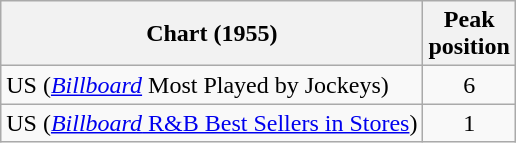<table class="wikitable sortable">
<tr>
<th>Chart (1955)</th>
<th>Peak<br>position</th>
</tr>
<tr>
<td>US (<em><a href='#'>Billboard</a></em> Most Played by Jockeys)</td>
<td style="text-align:center;">6</td>
</tr>
<tr>
<td>US (<a href='#'><em>Billboard</em> R&B Best Sellers in Stores</a>)</td>
<td style="text-align:center;">1</td>
</tr>
</table>
